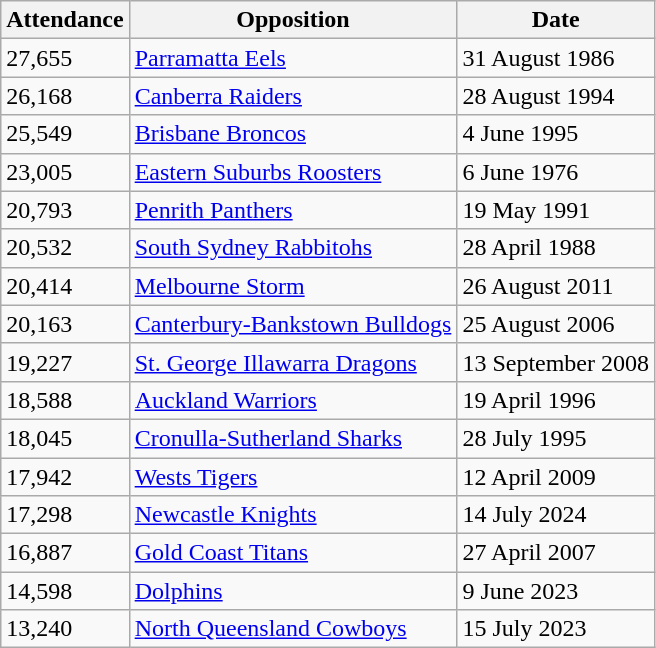<table class="wikitable" style="text-align:left;">
<tr>
<th>Attendance</th>
<th>Opposition</th>
<th>Date</th>
</tr>
<tr>
<td>27,655</td>
<td> <a href='#'>Parramatta Eels</a></td>
<td>31 August 1986</td>
</tr>
<tr>
<td>26,168</td>
<td> <a href='#'>Canberra Raiders</a></td>
<td>28 August 1994</td>
</tr>
<tr>
<td>25,549</td>
<td> <a href='#'>Brisbane Broncos</a></td>
<td>4 June 1995</td>
</tr>
<tr>
<td>23,005</td>
<td> <a href='#'>Eastern Suburbs Roosters</a></td>
<td>6 June 1976</td>
</tr>
<tr>
<td>20,793</td>
<td> <a href='#'>Penrith Panthers</a></td>
<td>19 May 1991</td>
</tr>
<tr>
<td>20,532</td>
<td> <a href='#'>South Sydney Rabbitohs</a></td>
<td>28 April 1988</td>
</tr>
<tr>
<td>20,414</td>
<td> <a href='#'>Melbourne Storm</a></td>
<td>26 August 2011</td>
</tr>
<tr>
<td>20,163</td>
<td> <a href='#'>Canterbury-Bankstown Bulldogs</a></td>
<td>25 August 2006</td>
</tr>
<tr>
<td>19,227</td>
<td> <a href='#'>St. George Illawarra Dragons</a></td>
<td>13 September 2008</td>
</tr>
<tr>
<td>18,588</td>
<td> <a href='#'>Auckland Warriors</a></td>
<td>19 April 1996</td>
</tr>
<tr>
<td>18,045</td>
<td> <a href='#'>Cronulla-Sutherland Sharks</a></td>
<td>28 July 1995</td>
</tr>
<tr>
<td>17,942</td>
<td> <a href='#'>Wests Tigers</a></td>
<td>12 April 2009</td>
</tr>
<tr>
<td>17,298</td>
<td> <a href='#'>Newcastle Knights</a></td>
<td>14 July 2024</td>
</tr>
<tr>
<td>16,887</td>
<td> <a href='#'>Gold Coast Titans</a></td>
<td>27 April 2007</td>
</tr>
<tr>
<td>14,598</td>
<td> <a href='#'>Dolphins</a></td>
<td>9 June 2023</td>
</tr>
<tr>
<td>13,240</td>
<td> <a href='#'>North Queensland Cowboys</a></td>
<td>15 July 2023</td>
</tr>
</table>
